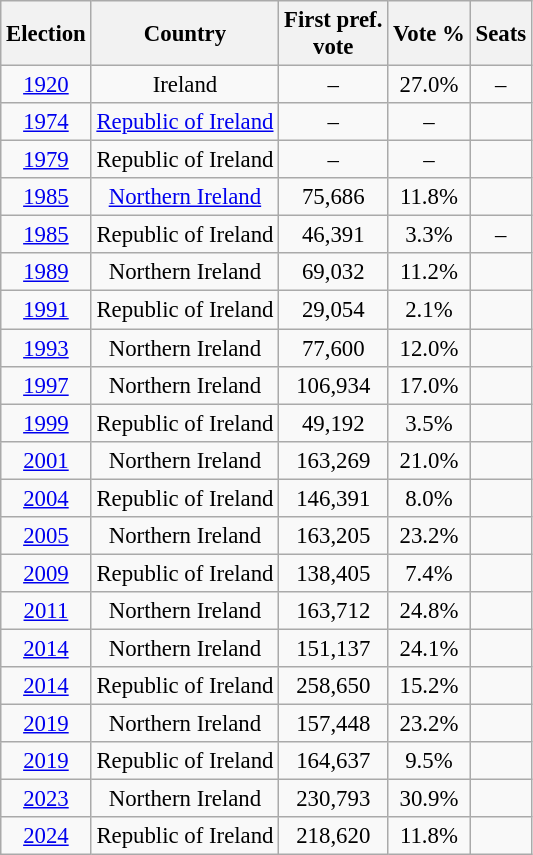<table class="wikitable sortable" style="text-align:center; font-size:95%">
<tr>
<th>Election</th>
<th>Country</th>
<th>First pref. <br>vote</th>
<th>Vote %</th>
<th>Seats</th>
</tr>
<tr>
<td><a href='#'>1920</a></td>
<td>Ireland</td>
<td>–</td>
<td>27.0%</td>
<td>–</td>
</tr>
<tr>
<td><a href='#'>1974</a></td>
<td><a href='#'>Republic of Ireland</a></td>
<td>–</td>
<td>–</td>
<td align=left></td>
</tr>
<tr>
<td><a href='#'>1979</a></td>
<td>Republic of Ireland</td>
<td>–</td>
<td>–</td>
<td align=left></td>
</tr>
<tr>
<td><a href='#'>1985</a></td>
<td><a href='#'>Northern Ireland</a></td>
<td>75,686</td>
<td>11.8%</td>
<td align=left></td>
</tr>
<tr>
<td><a href='#'>1985</a></td>
<td>Republic of Ireland</td>
<td>46,391</td>
<td>3.3%</td>
<td>–</td>
</tr>
<tr>
<td><a href='#'>1989</a></td>
<td>Northern Ireland</td>
<td>69,032</td>
<td>11.2%</td>
<td align=left></td>
</tr>
<tr>
<td><a href='#'>1991</a></td>
<td>Republic of Ireland</td>
<td>29,054</td>
<td>2.1%</td>
<td align=left></td>
</tr>
<tr>
<td><a href='#'>1993</a></td>
<td>Northern Ireland</td>
<td>77,600</td>
<td>12.0%</td>
<td align=left></td>
</tr>
<tr>
<td><a href='#'>1997</a></td>
<td>Northern Ireland</td>
<td>106,934</td>
<td>17.0%</td>
<td align=left></td>
</tr>
<tr>
<td><a href='#'>1999</a></td>
<td>Republic of Ireland</td>
<td>49,192</td>
<td>3.5%</td>
<td align=left></td>
</tr>
<tr>
<td><a href='#'>2001</a></td>
<td>Northern Ireland</td>
<td>163,269</td>
<td>21.0%</td>
<td align=left></td>
</tr>
<tr>
<td><a href='#'>2004</a></td>
<td>Republic of Ireland</td>
<td>146,391</td>
<td>8.0%</td>
<td align=left></td>
</tr>
<tr>
<td><a href='#'>2005</a></td>
<td>Northern Ireland</td>
<td>163,205</td>
<td>23.2%</td>
<td align=left></td>
</tr>
<tr>
<td><a href='#'>2009</a></td>
<td>Republic of Ireland</td>
<td>138,405</td>
<td>7.4%</td>
<td align=left></td>
</tr>
<tr>
<td><a href='#'>2011</a></td>
<td>Northern Ireland</td>
<td>163,712</td>
<td>24.8%</td>
<td align=left></td>
</tr>
<tr>
<td><a href='#'>2014</a></td>
<td>Northern Ireland</td>
<td>151,137</td>
<td>24.1%</td>
<td align=left></td>
</tr>
<tr>
<td><a href='#'>2014</a></td>
<td>Republic of Ireland</td>
<td>258,650</td>
<td>15.2%</td>
<td align=left></td>
</tr>
<tr>
<td><a href='#'>2019</a></td>
<td>Northern Ireland</td>
<td>157,448</td>
<td>23.2%</td>
<td align=left></td>
</tr>
<tr>
<td><a href='#'>2019</a></td>
<td>Republic of Ireland</td>
<td>164,637</td>
<td>9.5%</td>
<td align=left></td>
</tr>
<tr>
<td><a href='#'>2023</a></td>
<td>Northern Ireland</td>
<td>230,793</td>
<td>30.9%</td>
<td align=left></td>
</tr>
<tr>
<td><a href='#'>2024</a></td>
<td>Republic of Ireland</td>
<td>218,620</td>
<td>11.8%</td>
<td align=left></td>
</tr>
</table>
